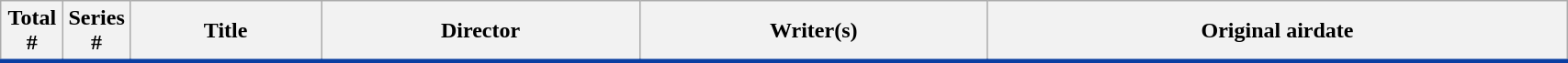<table class="wikitable plainrowheaders" style="background: White; border-bottom: 3px solid #0a3ea1; width:90%">
<tr>
<th width="4%">Total<br>#</th>
<th width="4%">Series<br>#</th>
<th>Title</th>
<th>Director</th>
<th>Writer(s)</th>
<th>Original airdate<br>


</th>
</tr>
</table>
